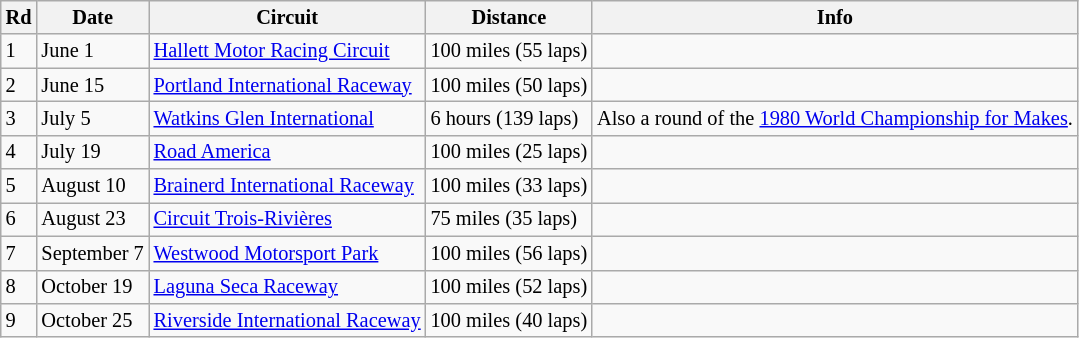<table class="wikitable" style="font-size: 85%;">
<tr>
<th>Rd</th>
<th>Date</th>
<th>Circuit</th>
<th>Distance</th>
<th>Info</th>
</tr>
<tr>
<td>1</td>
<td>June 1</td>
<td> <a href='#'>Hallett Motor Racing Circuit</a></td>
<td>100 miles (55 laps)</td>
<td></td>
</tr>
<tr>
<td>2</td>
<td>June 15</td>
<td> <a href='#'>Portland International Raceway</a></td>
<td>100 miles (50 laps)</td>
<td></td>
</tr>
<tr>
<td>3</td>
<td>July 5</td>
<td> <a href='#'>Watkins Glen International</a></td>
<td>6 hours (139 laps)</td>
<td>Also a round of the <a href='#'>1980 World Championship for Makes</a>.</td>
</tr>
<tr>
<td>4</td>
<td>July 19</td>
<td> <a href='#'>Road America</a></td>
<td>100 miles (25 laps)</td>
<td></td>
</tr>
<tr>
<td>5</td>
<td>August 10</td>
<td> <a href='#'>Brainerd International Raceway</a></td>
<td>100 miles (33 laps)</td>
<td></td>
</tr>
<tr>
<td>6</td>
<td>August 23</td>
<td> <a href='#'>Circuit Trois-Rivières</a></td>
<td>75 miles (35 laps)</td>
<td></td>
</tr>
<tr>
<td>7</td>
<td>September 7</td>
<td> <a href='#'>Westwood Motorsport Park</a></td>
<td>100 miles (56 laps)</td>
<td></td>
</tr>
<tr>
<td>8</td>
<td>October 19</td>
<td> <a href='#'>Laguna Seca Raceway</a></td>
<td>100 miles (52 laps)</td>
<td></td>
</tr>
<tr>
<td>9</td>
<td>October 25</td>
<td> <a href='#'>Riverside International Raceway</a></td>
<td>100 miles (40 laps)</td>
<td></td>
</tr>
</table>
